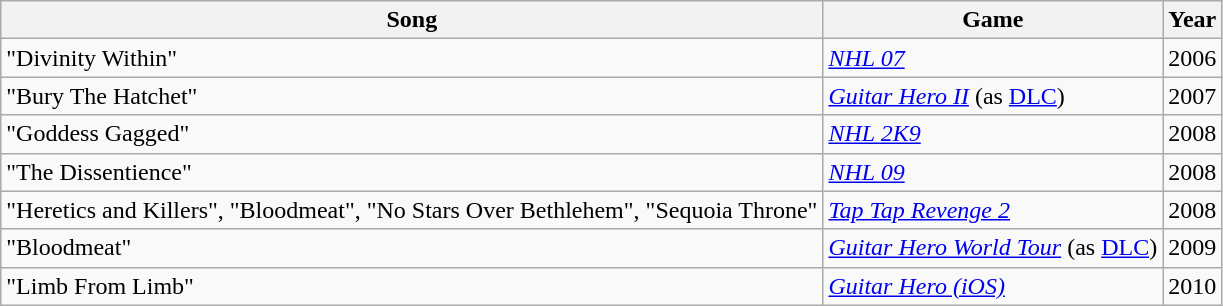<table class="wikitable">
<tr>
<th>Song</th>
<th>Game</th>
<th>Year</th>
</tr>
<tr>
<td>"Divinity Within"</td>
<td><em><a href='#'>NHL 07</a></em></td>
<td>2006</td>
</tr>
<tr>
<td>"Bury The Hatchet"</td>
<td><em><a href='#'>Guitar Hero II</a></em> (as <a href='#'>DLC</a>)</td>
<td>2007</td>
</tr>
<tr>
<td>"Goddess Gagged"</td>
<td><em><a href='#'>NHL 2K9</a></em></td>
<td>2008</td>
</tr>
<tr>
<td>"The Dissentience"</td>
<td><em><a href='#'>NHL 09</a></em></td>
<td>2008</td>
</tr>
<tr>
<td>"Heretics and Killers", "Bloodmeat", "No Stars Over Bethlehem", "Sequoia Throne"</td>
<td><em><a href='#'>Tap Tap Revenge 2</a></em></td>
<td>2008</td>
</tr>
<tr>
<td>"Bloodmeat"</td>
<td><em><a href='#'>Guitar Hero World Tour</a></em> (as <a href='#'>DLC</a>)</td>
<td>2009</td>
</tr>
<tr>
<td>"Limb From Limb"</td>
<td><em><a href='#'>Guitar Hero (iOS)</a></em></td>
<td>2010</td>
</tr>
</table>
